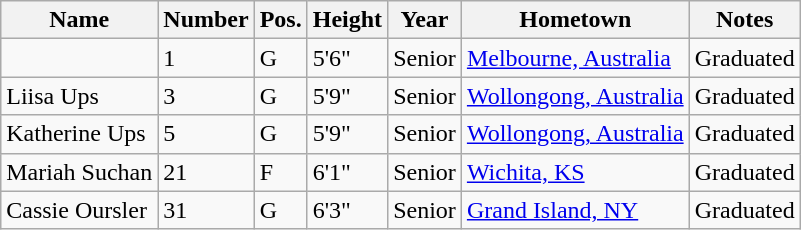<table class="wikitable sortable" border="1">
<tr>
<th>Name</th>
<th>Number</th>
<th>Pos.</th>
<th>Height</th>
<th>Year</th>
<th>Hometown</th>
<th class="unsortable">Notes</th>
</tr>
<tr>
<td></td>
<td>1</td>
<td>G</td>
<td>5'6"</td>
<td>Senior</td>
<td><a href='#'>Melbourne, Australia</a></td>
<td>Graduated</td>
</tr>
<tr>
<td>Liisa Ups</td>
<td>3</td>
<td>G</td>
<td>5'9"</td>
<td>Senior</td>
<td><a href='#'>Wollongong, Australia</a></td>
<td>Graduated</td>
</tr>
<tr>
<td>Katherine Ups</td>
<td>5</td>
<td>G</td>
<td>5'9"</td>
<td>Senior</td>
<td><a href='#'>Wollongong, Australia</a></td>
<td>Graduated</td>
</tr>
<tr>
<td>Mariah Suchan</td>
<td>21</td>
<td>F</td>
<td>6'1"</td>
<td>Senior</td>
<td><a href='#'>Wichita, KS</a></td>
<td>Graduated</td>
</tr>
<tr>
<td>Cassie Oursler</td>
<td>31</td>
<td>G</td>
<td>6'3"</td>
<td>Senior</td>
<td><a href='#'>Grand Island, NY</a></td>
<td>Graduated</td>
</tr>
</table>
